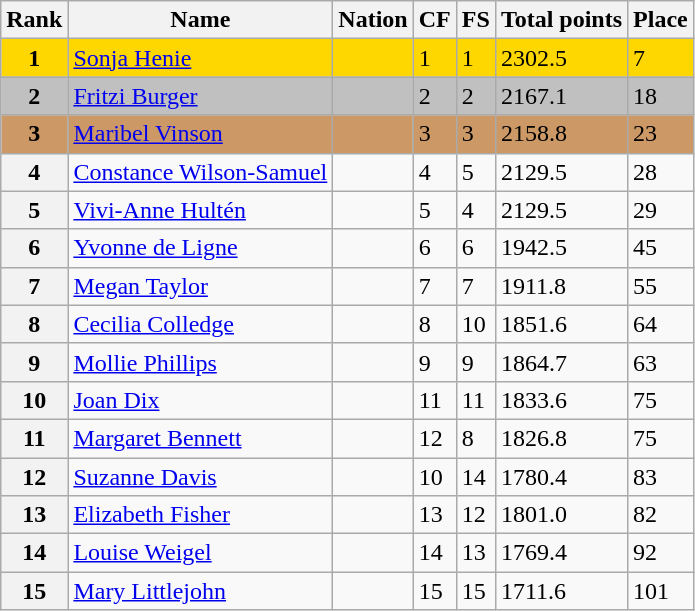<table class=wikitable>
<tr>
<th>Rank</th>
<th>Name</th>
<th>Nation</th>
<th>CF</th>
<th>FS</th>
<th>Total points</th>
<th>Place</th>
</tr>
<tr bgcolor=gold>
<td align=center><strong>1</strong></td>
<td><a href='#'>Sonja Henie</a></td>
<td></td>
<td>1</td>
<td>1</td>
<td>2302.5</td>
<td>7</td>
</tr>
<tr bgcolor=silver>
<td align=center><strong>2</strong></td>
<td><a href='#'>Fritzi Burger</a></td>
<td></td>
<td>2</td>
<td>2</td>
<td>2167.1</td>
<td>18</td>
</tr>
<tr bgcolor=cc9966>
<td align=center><strong>3</strong></td>
<td><a href='#'>Maribel Vinson</a></td>
<td></td>
<td>3</td>
<td>3</td>
<td>2158.8</td>
<td>23</td>
</tr>
<tr>
<th>4</th>
<td><a href='#'>Constance Wilson-Samuel</a></td>
<td></td>
<td>4</td>
<td>5</td>
<td>2129.5</td>
<td>28</td>
</tr>
<tr>
<th>5</th>
<td><a href='#'>Vivi-Anne Hultén</a></td>
<td></td>
<td>5</td>
<td>4</td>
<td>2129.5</td>
<td>29</td>
</tr>
<tr>
<th>6</th>
<td><a href='#'>Yvonne de Ligne</a></td>
<td></td>
<td>6</td>
<td>6</td>
<td>1942.5</td>
<td>45</td>
</tr>
<tr>
<th>7</th>
<td><a href='#'>Megan Taylor</a></td>
<td></td>
<td>7</td>
<td>7</td>
<td>1911.8</td>
<td>55</td>
</tr>
<tr>
<th>8</th>
<td><a href='#'>Cecilia Colledge</a></td>
<td></td>
<td>8</td>
<td>10</td>
<td>1851.6</td>
<td>64</td>
</tr>
<tr>
<th>9</th>
<td><a href='#'>Mollie Phillips</a></td>
<td></td>
<td>9</td>
<td>9</td>
<td>1864.7</td>
<td>63</td>
</tr>
<tr>
<th>10</th>
<td><a href='#'>Joan Dix</a></td>
<td></td>
<td>11</td>
<td>11</td>
<td>1833.6</td>
<td>75</td>
</tr>
<tr>
<th>11</th>
<td><a href='#'>Margaret Bennett</a></td>
<td></td>
<td>12</td>
<td>8</td>
<td>1826.8</td>
<td>75</td>
</tr>
<tr>
<th>12</th>
<td><a href='#'>Suzanne Davis</a></td>
<td></td>
<td>10</td>
<td>14</td>
<td>1780.4</td>
<td>83</td>
</tr>
<tr>
<th>13</th>
<td><a href='#'>Elizabeth Fisher</a></td>
<td></td>
<td>13</td>
<td>12</td>
<td>1801.0</td>
<td>82</td>
</tr>
<tr>
<th>14</th>
<td><a href='#'>Louise Weigel</a></td>
<td></td>
<td>14</td>
<td>13</td>
<td>1769.4</td>
<td>92</td>
</tr>
<tr>
<th>15</th>
<td><a href='#'>Mary Littlejohn</a></td>
<td></td>
<td>15</td>
<td>15</td>
<td>1711.6</td>
<td>101</td>
</tr>
</table>
